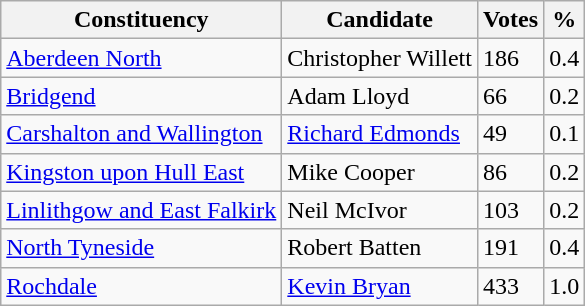<table class="wikitable sortable">
<tr>
<th>Constituency</th>
<th>Candidate</th>
<th>Votes</th>
<th>%</th>
</tr>
<tr>
<td><a href='#'>Aberdeen North</a></td>
<td>Christopher Willett</td>
<td>186</td>
<td>0.4</td>
</tr>
<tr>
<td><a href='#'>Bridgend</a></td>
<td>Adam Lloyd</td>
<td>66</td>
<td>0.2</td>
</tr>
<tr>
<td><a href='#'>Carshalton and Wallington</a></td>
<td><a href='#'>Richard Edmonds</a></td>
<td>49</td>
<td>0.1</td>
</tr>
<tr>
<td><a href='#'>Kingston upon Hull East</a></td>
<td>Mike Cooper</td>
<td>86</td>
<td>0.2</td>
</tr>
<tr>
<td><a href='#'>Linlithgow and East Falkirk</a></td>
<td>Neil McIvor</td>
<td>103</td>
<td>0.2</td>
</tr>
<tr>
<td><a href='#'>North Tyneside</a></td>
<td>Robert Batten</td>
<td>191</td>
<td>0.4</td>
</tr>
<tr>
<td><a href='#'>Rochdale</a></td>
<td><a href='#'>Kevin Bryan</a></td>
<td>433</td>
<td>1.0</td>
</tr>
</table>
